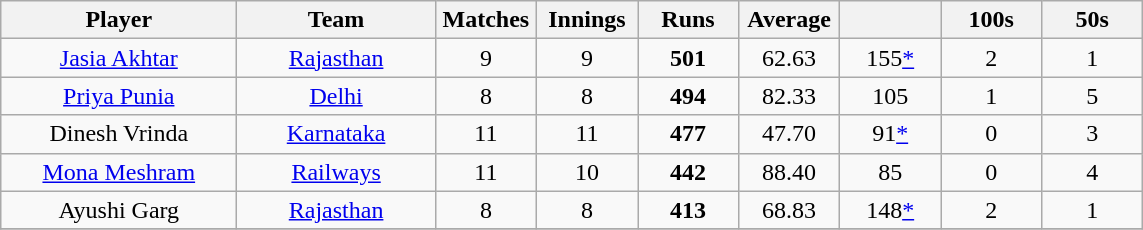<table class="wikitable" style="text-align:center;">
<tr>
<th width=150>Player</th>
<th width=125>Team</th>
<th width=60>Matches</th>
<th width=60>Innings</th>
<th width=60>Runs</th>
<th width=60>Average</th>
<th width=60></th>
<th width=60>100s</th>
<th width=60>50s</th>
</tr>
<tr>
<td><a href='#'>Jasia Akhtar</a></td>
<td><a href='#'>Rajasthan</a></td>
<td>9</td>
<td>9</td>
<td><strong>501</strong></td>
<td>62.63</td>
<td>155<a href='#'>*</a></td>
<td>2</td>
<td>1</td>
</tr>
<tr>
<td><a href='#'>Priya Punia</a></td>
<td><a href='#'>Delhi</a></td>
<td>8</td>
<td>8</td>
<td><strong>494</strong></td>
<td>82.33</td>
<td>105</td>
<td>1</td>
<td>5</td>
</tr>
<tr>
<td>Dinesh Vrinda</td>
<td><a href='#'>Karnataka</a></td>
<td>11</td>
<td>11</td>
<td><strong>477</strong></td>
<td>47.70</td>
<td>91<a href='#'>*</a></td>
<td>0</td>
<td>3</td>
</tr>
<tr>
<td><a href='#'>Mona Meshram</a></td>
<td><a href='#'>Railways</a></td>
<td>11</td>
<td>10</td>
<td><strong>442</strong></td>
<td>88.40</td>
<td>85</td>
<td>0</td>
<td>4</td>
</tr>
<tr>
<td>Ayushi Garg</td>
<td><a href='#'>Rajasthan</a></td>
<td>8</td>
<td>8</td>
<td><strong>413</strong></td>
<td>68.83</td>
<td>148<a href='#'>*</a></td>
<td>2</td>
<td>1</td>
</tr>
<tr>
</tr>
</table>
